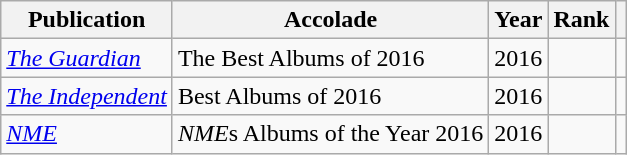<table class="sortable wikitable">
<tr>
<th>Publication</th>
<th>Accolade</th>
<th>Year</th>
<th>Rank</th>
<th class="unsortable"></th>
</tr>
<tr>
<td><em><a href='#'>The Guardian</a></em></td>
<td>The Best Albums of 2016</td>
<td>2016</td>
<td></td>
<td></td>
</tr>
<tr>
<td><em><a href='#'>The Independent</a></em></td>
<td>Best Albums of 2016</td>
<td>2016</td>
<td></td>
<td></td>
</tr>
<tr>
<td><em><a href='#'>NME</a></em></td>
<td><em>NME</em>s Albums of the Year 2016</td>
<td>2016</td>
<td></td>
<td></td>
</tr>
</table>
